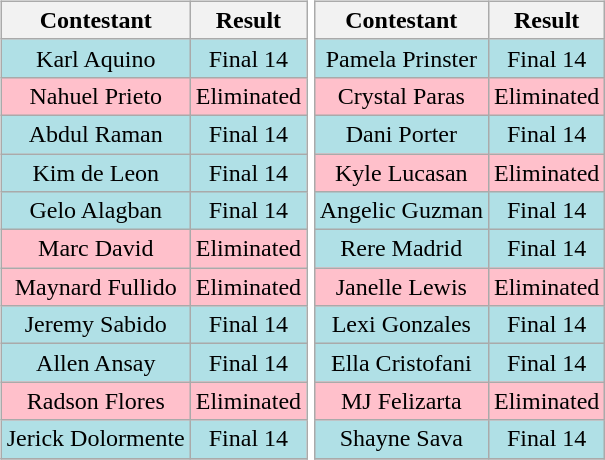<table>
<tr>
<td><br><table class="wikitable sortable nowrap" style="margin:auto; text-align:center">
<tr>
<th scope="col">Contestant</th>
<th scope="col">Result</th>
</tr>
<tr>
<td bgcolor=#b0e0e6>Karl Aquino</td>
<td bgcolor=#b0e0e6>Final 14</td>
</tr>
<tr>
<td bgcolor=pink>Nahuel Prieto</td>
<td bgcolor=pink>Eliminated</td>
</tr>
<tr>
<td bgcolor=#b0e0e6>Abdul Raman</td>
<td bgcolor=#b0e0e6>Final 14</td>
</tr>
<tr>
<td bgcolor=#b0e0e6>Kim de Leon</td>
<td bgcolor=#b0e0e6>Final 14</td>
</tr>
<tr>
<td bgcolor=#b0e0e6>Gelo Alagban</td>
<td bgcolor=#b0e0e6>Final 14</td>
</tr>
<tr>
<td bgcolor=pink>Marc David</td>
<td bgcolor=pink>Eliminated</td>
</tr>
<tr>
<td bgcolor=pink>Maynard Fullido</td>
<td bgcolor=pink>Eliminated</td>
</tr>
<tr>
<td bgcolor=#b0e0e6>Jeremy Sabido</td>
<td bgcolor=#b0e0e6>Final 14</td>
</tr>
<tr>
<td bgcolor=#b0e0e6>Allen Ansay</td>
<td bgcolor=#b0e0e6>Final 14</td>
</tr>
<tr>
<td bgcolor=pink>Radson Flores</td>
<td bgcolor=pink>Eliminated</td>
</tr>
<tr>
<td bgcolor=#b0e0e6>Jerick Dolormente</td>
<td bgcolor=#b0e0e6>Final 14</td>
</tr>
<tr>
</tr>
</table>
</td>
<td><br><table class="wikitable sortable nowrap" style="margin:auto; text-align:center">
<tr>
<th scope="col">Contestant</th>
<th scope="col">Result</th>
</tr>
<tr>
<td bgcolor=#b0e0e6>Pamela Prinster</td>
<td bgcolor=#b0e0e6>Final 14</td>
</tr>
<tr>
<td bgcolor=pink>Crystal Paras</td>
<td bgcolor=pink>Eliminated</td>
</tr>
<tr>
<td bgcolor=#b0e0e6>Dani Porter</td>
<td bgcolor=#b0e0e6>Final 14</td>
</tr>
<tr>
<td bgcolor=pink>Kyle Lucasan</td>
<td bgcolor=pink>Eliminated</td>
</tr>
<tr>
<td bgcolor=#b0e0e6>Angelic Guzman</td>
<td bgcolor=#b0e0e6>Final 14</td>
</tr>
<tr>
<td bgcolor=#b0e0e6>Rere Madrid</td>
<td bgcolor=#b0e0e6>Final 14</td>
</tr>
<tr>
<td bgcolor=pink>Janelle Lewis</td>
<td bgcolor=pink>Eliminated</td>
</tr>
<tr>
<td bgcolor=#b0e0e6>Lexi Gonzales</td>
<td bgcolor=#b0e0e6>Final 14</td>
</tr>
<tr>
<td bgcolor=#b0e0e6>Ella Cristofani</td>
<td bgcolor=#b0e0e6>Final 14</td>
</tr>
<tr>
<td bgcolor=pink>MJ Felizarta</td>
<td bgcolor=pink>Eliminated</td>
</tr>
<tr>
<td bgcolor=#b0e0e6>Shayne Sava</td>
<td bgcolor=#b0e0e6>Final 14</td>
</tr>
<tr>
</tr>
</table>
</td>
</tr>
</table>
